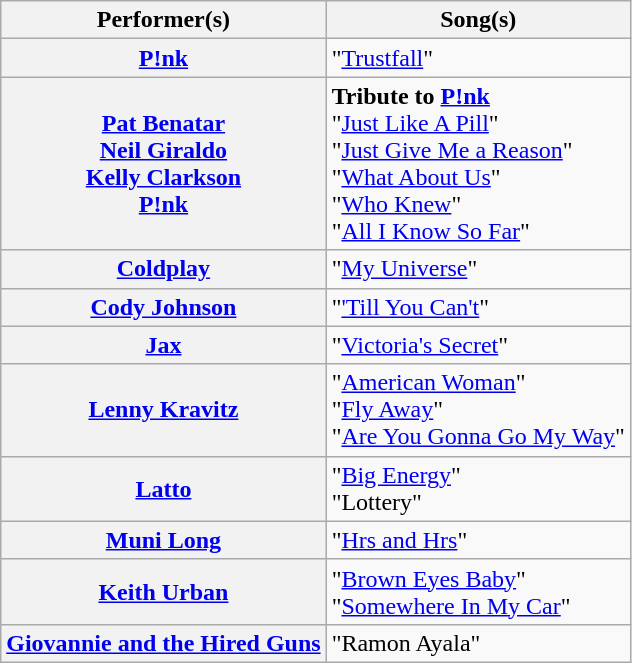<table class="wikitable plainrowheaders">
<tr>
<th scope="col">Performer(s)</th>
<th scope="col">Song(s)</th>
</tr>
<tr>
<th scope="row"><a href='#'>P!nk</a></th>
<td>"<a href='#'>Trustfall</a>"</td>
</tr>
<tr>
<th scope="row"><a href='#'>Pat Benatar</a><br><a href='#'>Neil Giraldo</a><br><a href='#'>Kelly Clarkson</a><br><a href='#'>P!nk</a></th>
<td><strong>Tribute to <a href='#'>P!nk</a></strong><br>"<a href='#'>Just Like A Pill</a>" <br>"<a href='#'>Just Give Me a Reason</a>" <br>"<a href='#'>What About Us</a>"<br>"<a href='#'>Who Knew</a>"<br>"<a href='#'>All I Know So Far</a>"</td>
</tr>
<tr>
<th scope="row"><a href='#'>Coldplay</a></th>
<td>"<a href='#'>My Universe</a>"</td>
</tr>
<tr>
<th scope="row"><a href='#'>Cody Johnson</a></th>
<td>"<a href='#'>'Till You Can't</a>"</td>
</tr>
<tr>
<th scope="row"><a href='#'>Jax</a></th>
<td>"<a href='#'>Victoria's Secret</a>"</td>
</tr>
<tr>
<th scope="row"><a href='#'>Lenny Kravitz</a></th>
<td>"<a href='#'>American Woman</a>"<br>"<a href='#'>Fly Away</a>"<br>"<a href='#'>Are You Gonna Go My Way</a>"</td>
</tr>
<tr>
<th scope="row"><a href='#'>Latto</a></th>
<td>"<a href='#'>Big Energy</a>"<br>"Lottery"</td>
</tr>
<tr>
<th scope="row"><a href='#'>Muni Long</a></th>
<td>"<a href='#'>Hrs and Hrs</a>"</td>
</tr>
<tr>
<th scope="row"><a href='#'>Keith Urban</a></th>
<td>"<a href='#'>Brown Eyes Baby</a>"<br>"<a href='#'>Somewhere In My Car</a>"</td>
</tr>
<tr>
<th scope="row"><a href='#'>Giovannie and the Hired Guns</a></th>
<td>"Ramon Ayala"</td>
</tr>
</table>
